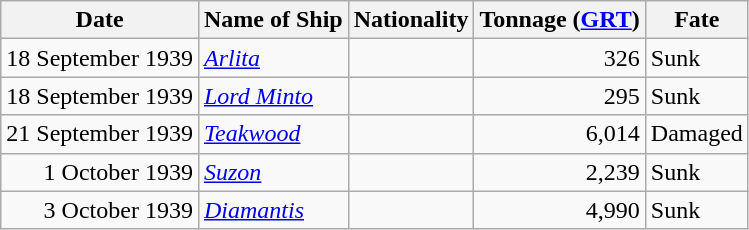<table class="wikitable sortable">
<tr>
<th>Date</th>
<th>Name of Ship</th>
<th>Nationality</th>
<th>Tonnage (<a href='#'>GRT</a>)</th>
<th>Fate</th>
</tr>
<tr>
<td align="right">18 September 1939</td>
<td align="left"><a href='#'><em>Arlita</em></a></td>
<td align="left"></td>
<td align="right">326</td>
<td align="left">Sunk</td>
</tr>
<tr>
<td align="right">18 September 1939</td>
<td align="left"><a href='#'><em>Lord Minto</em></a></td>
<td align="left"></td>
<td align="right">295</td>
<td align="left">Sunk</td>
</tr>
<tr>
<td align="right">21 September 1939</td>
<td align="left"><a href='#'><em>Teakwood</em></a></td>
<td align="left"></td>
<td align="right">6,014</td>
<td align="left">Damaged</td>
</tr>
<tr>
<td align="right">1 October 1939</td>
<td align="left"><a href='#'><em>Suzon</em></a></td>
<td align="left"></td>
<td align="right">2,239</td>
<td align="left">Sunk</td>
</tr>
<tr>
<td align="right">3 October 1939</td>
<td align="left"><a href='#'><em>Diamantis</em></a></td>
<td align="left"></td>
<td align="right">4,990</td>
<td align="left">Sunk</td>
</tr>
</table>
